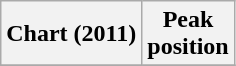<table class="wikitable plainrowheaders" style="text-align:center">
<tr>
<th scope="col">Chart (2011)</th>
<th scope="col">Peak<br> position</th>
</tr>
<tr>
</tr>
</table>
